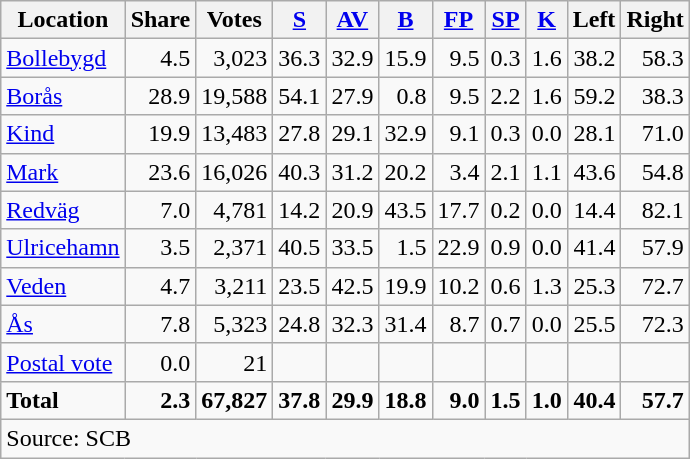<table class="wikitable sortable" style=text-align:right>
<tr>
<th>Location</th>
<th>Share</th>
<th>Votes</th>
<th><a href='#'>S</a></th>
<th><a href='#'>AV</a></th>
<th><a href='#'>B</a></th>
<th><a href='#'>FP</a></th>
<th><a href='#'>SP</a></th>
<th><a href='#'>K</a></th>
<th>Left</th>
<th>Right</th>
</tr>
<tr>
<td align=left><a href='#'>Bollebygd</a></td>
<td>4.5</td>
<td>3,023</td>
<td>36.3</td>
<td>32.9</td>
<td>15.9</td>
<td>9.5</td>
<td>0.3</td>
<td>1.6</td>
<td>38.2</td>
<td>58.3</td>
</tr>
<tr>
<td align=left><a href='#'>Borås</a></td>
<td>28.9</td>
<td>19,588</td>
<td>54.1</td>
<td>27.9</td>
<td>0.8</td>
<td>9.5</td>
<td>2.2</td>
<td>1.6</td>
<td>59.2</td>
<td>38.3</td>
</tr>
<tr>
<td align=left><a href='#'>Kind</a></td>
<td>19.9</td>
<td>13,483</td>
<td>27.8</td>
<td>29.1</td>
<td>32.9</td>
<td>9.1</td>
<td>0.3</td>
<td>0.0</td>
<td>28.1</td>
<td>71.0</td>
</tr>
<tr>
<td align=left><a href='#'>Mark</a></td>
<td>23.6</td>
<td>16,026</td>
<td>40.3</td>
<td>31.2</td>
<td>20.2</td>
<td>3.4</td>
<td>2.1</td>
<td>1.1</td>
<td>43.6</td>
<td>54.8</td>
</tr>
<tr>
<td align=left><a href='#'>Redväg</a></td>
<td>7.0</td>
<td>4,781</td>
<td>14.2</td>
<td>20.9</td>
<td>43.5</td>
<td>17.7</td>
<td>0.2</td>
<td>0.0</td>
<td>14.4</td>
<td>82.1</td>
</tr>
<tr>
<td align=left><a href='#'>Ulricehamn</a></td>
<td>3.5</td>
<td>2,371</td>
<td>40.5</td>
<td>33.5</td>
<td>1.5</td>
<td>22.9</td>
<td>0.9</td>
<td>0.0</td>
<td>41.4</td>
<td>57.9</td>
</tr>
<tr>
<td align=left><a href='#'>Veden</a></td>
<td>4.7</td>
<td>3,211</td>
<td>23.5</td>
<td>42.5</td>
<td>19.9</td>
<td>10.2</td>
<td>0.6</td>
<td>1.3</td>
<td>25.3</td>
<td>72.7</td>
</tr>
<tr>
<td align=left><a href='#'>Ås</a></td>
<td>7.8</td>
<td>5,323</td>
<td>24.8</td>
<td>32.3</td>
<td>31.4</td>
<td>8.7</td>
<td>0.7</td>
<td>0.0</td>
<td>25.5</td>
<td>72.3</td>
</tr>
<tr>
<td align=left><a href='#'>Postal vote</a></td>
<td>0.0</td>
<td>21</td>
<td></td>
<td></td>
<td></td>
<td></td>
<td></td>
<td></td>
<td></td>
<td></td>
</tr>
<tr>
<td align=left><strong>Total</strong></td>
<td><strong>2.3</strong></td>
<td><strong>67,827</strong></td>
<td><strong>37.8</strong></td>
<td><strong>29.9</strong></td>
<td><strong>18.8</strong></td>
<td><strong>9.0</strong></td>
<td><strong>1.5</strong></td>
<td><strong>1.0</strong></td>
<td><strong>40.4</strong></td>
<td><strong>57.7</strong></td>
</tr>
<tr>
<td align=left colspan=11>Source: SCB </td>
</tr>
</table>
